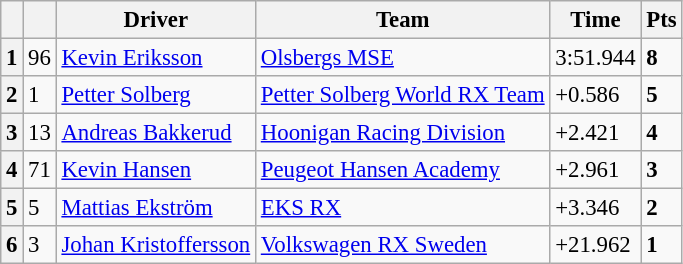<table class=wikitable style="font-size:95%">
<tr>
<th></th>
<th></th>
<th>Driver</th>
<th>Team</th>
<th>Time</th>
<th>Pts</th>
</tr>
<tr>
<th>1</th>
<td>96</td>
<td> <a href='#'>Kevin Eriksson</a></td>
<td><a href='#'>Olsbergs MSE</a></td>
<td>3:51.944</td>
<td><strong>8</strong></td>
</tr>
<tr>
<th>2</th>
<td>1</td>
<td> <a href='#'>Petter Solberg</a></td>
<td><a href='#'>Petter Solberg World RX Team</a></td>
<td>+0.586</td>
<td><strong>5</strong></td>
</tr>
<tr>
<th>3</th>
<td>13</td>
<td> <a href='#'>Andreas Bakkerud</a></td>
<td><a href='#'>Hoonigan Racing Division</a></td>
<td>+2.421</td>
<td><strong>4</strong></td>
</tr>
<tr>
<th>4</th>
<td>71</td>
<td> <a href='#'>Kevin Hansen</a></td>
<td><a href='#'>Peugeot Hansen Academy</a></td>
<td>+2.961</td>
<td><strong>3</strong></td>
</tr>
<tr>
<th>5</th>
<td>5</td>
<td> <a href='#'>Mattias Ekström</a></td>
<td><a href='#'>EKS RX</a></td>
<td>+3.346</td>
<td><strong>2</strong></td>
</tr>
<tr>
<th>6</th>
<td>3</td>
<td> <a href='#'>Johan Kristoffersson</a></td>
<td><a href='#'>Volkswagen RX Sweden</a></td>
<td>+21.962</td>
<td><strong>1</strong></td>
</tr>
</table>
